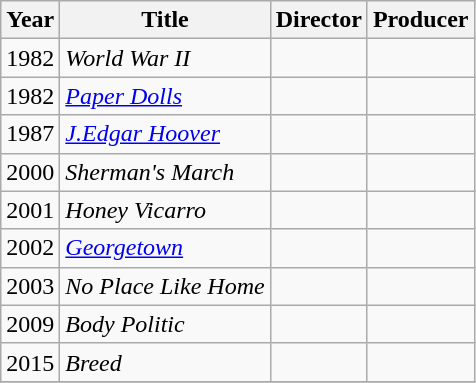<table class="wikitable">
<tr>
<th>Year</th>
<th>Title</th>
<th>Director</th>
<th>Producer</th>
</tr>
<tr>
<td>1982</td>
<td><em>World War II</em></td>
<td></td>
<td></td>
</tr>
<tr>
<td>1982</td>
<td><em><a href='#'>Paper Dolls</a></em></td>
<td></td>
<td></td>
</tr>
<tr>
<td>1987</td>
<td><em><a href='#'>J.Edgar Hoover</a></em></td>
<td></td>
<td></td>
</tr>
<tr>
<td>2000</td>
<td><em>Sherman's March</em></td>
<td></td>
<td></td>
</tr>
<tr>
<td>2001</td>
<td><em>Honey Vicarro</em></td>
<td></td>
<td></td>
</tr>
<tr>
<td>2002</td>
<td><em><a href='#'>Georgetown</a></em></td>
<td></td>
<td></td>
</tr>
<tr>
<td>2003</td>
<td><em>No Place Like Home</em></td>
<td></td>
<td></td>
</tr>
<tr>
<td>2009</td>
<td><em>Body Politic</em></td>
<td></td>
<td></td>
</tr>
<tr>
<td>2015</td>
<td><em>Breed</em></td>
<td></td>
<td></td>
</tr>
<tr>
</tr>
</table>
